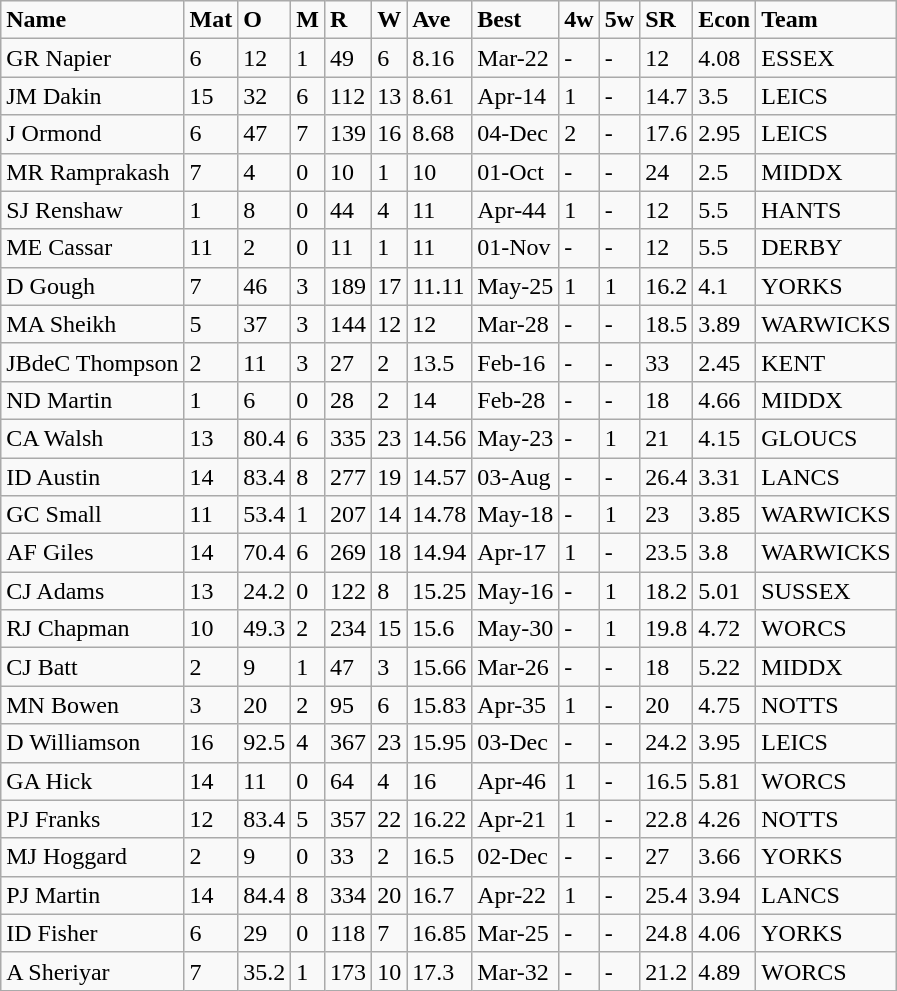<table class="wikitable">
<tr>
<td><strong>Name</strong></td>
<td><strong>Mat</strong></td>
<td><strong>O</strong></td>
<td><strong>M</strong></td>
<td><strong>R</strong></td>
<td><strong>W</strong></td>
<td><strong>Ave</strong></td>
<td><strong>Best</strong></td>
<td><strong>4w</strong></td>
<td><strong>5w</strong></td>
<td><strong>SR</strong></td>
<td><strong>Econ</strong></td>
<td><strong>Team</strong></td>
</tr>
<tr>
<td>GR Napier</td>
<td>6</td>
<td>12</td>
<td>1</td>
<td>49</td>
<td>6</td>
<td>8.16</td>
<td>Mar-22</td>
<td>-</td>
<td>-</td>
<td>12</td>
<td>4.08</td>
<td>ESSEX</td>
</tr>
<tr>
<td>JM Dakin</td>
<td>15</td>
<td>32</td>
<td>6</td>
<td>112</td>
<td>13</td>
<td>8.61</td>
<td>Apr-14</td>
<td>1</td>
<td>-</td>
<td>14.7</td>
<td>3.5</td>
<td>LEICS</td>
</tr>
<tr>
<td>J Ormond</td>
<td>6</td>
<td>47</td>
<td>7</td>
<td>139</td>
<td>16</td>
<td>8.68</td>
<td>04-Dec</td>
<td>2</td>
<td>-</td>
<td>17.6</td>
<td>2.95</td>
<td>LEICS</td>
</tr>
<tr>
<td>MR Ramprakash</td>
<td>7</td>
<td>4</td>
<td>0</td>
<td>10</td>
<td>1</td>
<td>10</td>
<td>01-Oct</td>
<td>-</td>
<td>-</td>
<td>24</td>
<td>2.5</td>
<td>MIDDX</td>
</tr>
<tr>
<td>SJ Renshaw</td>
<td>1</td>
<td>8</td>
<td>0</td>
<td>44</td>
<td>4</td>
<td>11</td>
<td>Apr-44</td>
<td>1</td>
<td>-</td>
<td>12</td>
<td>5.5</td>
<td>HANTS</td>
</tr>
<tr>
<td>ME Cassar</td>
<td>11</td>
<td>2</td>
<td>0</td>
<td>11</td>
<td>1</td>
<td>11</td>
<td>01-Nov</td>
<td>-</td>
<td>-</td>
<td>12</td>
<td>5.5</td>
<td>DERBY</td>
</tr>
<tr>
<td>D Gough</td>
<td>7</td>
<td>46</td>
<td>3</td>
<td>189</td>
<td>17</td>
<td>11.11</td>
<td>May-25</td>
<td>1</td>
<td>1</td>
<td>16.2</td>
<td>4.1</td>
<td>YORKS</td>
</tr>
<tr>
<td>MA Sheikh</td>
<td>5</td>
<td>37</td>
<td>3</td>
<td>144</td>
<td>12</td>
<td>12</td>
<td>Mar-28</td>
<td>-</td>
<td>-</td>
<td>18.5</td>
<td>3.89</td>
<td>WARWICKS</td>
</tr>
<tr>
<td>JBdeC Thompson</td>
<td>2</td>
<td>11</td>
<td>3</td>
<td>27</td>
<td>2</td>
<td>13.5</td>
<td>Feb-16</td>
<td>-</td>
<td>-</td>
<td>33</td>
<td>2.45</td>
<td>KENT</td>
</tr>
<tr>
<td>ND Martin</td>
<td>1</td>
<td>6</td>
<td>0</td>
<td>28</td>
<td>2</td>
<td>14</td>
<td>Feb-28</td>
<td>-</td>
<td>-</td>
<td>18</td>
<td>4.66</td>
<td>MIDDX</td>
</tr>
<tr>
<td>CA Walsh</td>
<td>13</td>
<td>80.4</td>
<td>6</td>
<td>335</td>
<td>23</td>
<td>14.56</td>
<td>May-23</td>
<td>-</td>
<td>1</td>
<td>21</td>
<td>4.15</td>
<td>GLOUCS</td>
</tr>
<tr>
<td>ID Austin</td>
<td>14</td>
<td>83.4</td>
<td>8</td>
<td>277</td>
<td>19</td>
<td>14.57</td>
<td>03-Aug</td>
<td>-</td>
<td>-</td>
<td>26.4</td>
<td>3.31</td>
<td>LANCS</td>
</tr>
<tr>
<td>GC Small</td>
<td>11</td>
<td>53.4</td>
<td>1</td>
<td>207</td>
<td>14</td>
<td>14.78</td>
<td>May-18</td>
<td>-</td>
<td>1</td>
<td>23</td>
<td>3.85</td>
<td>WARWICKS</td>
</tr>
<tr>
<td>AF Giles</td>
<td>14</td>
<td>70.4</td>
<td>6</td>
<td>269</td>
<td>18</td>
<td>14.94</td>
<td>Apr-17</td>
<td>1</td>
<td>-</td>
<td>23.5</td>
<td>3.8</td>
<td>WARWICKS</td>
</tr>
<tr>
<td>CJ Adams</td>
<td>13</td>
<td>24.2</td>
<td>0</td>
<td>122</td>
<td>8</td>
<td>15.25</td>
<td>May-16</td>
<td>-</td>
<td>1</td>
<td>18.2</td>
<td>5.01</td>
<td>SUSSEX</td>
</tr>
<tr>
<td>RJ Chapman</td>
<td>10</td>
<td>49.3</td>
<td>2</td>
<td>234</td>
<td>15</td>
<td>15.6</td>
<td>May-30</td>
<td>-</td>
<td>1</td>
<td>19.8</td>
<td>4.72</td>
<td>WORCS</td>
</tr>
<tr>
<td>CJ Batt</td>
<td>2</td>
<td>9</td>
<td>1</td>
<td>47</td>
<td>3</td>
<td>15.66</td>
<td>Mar-26</td>
<td>-</td>
<td>-</td>
<td>18</td>
<td>5.22</td>
<td>MIDDX</td>
</tr>
<tr>
<td>MN Bowen</td>
<td>3</td>
<td>20</td>
<td>2</td>
<td>95</td>
<td>6</td>
<td>15.83</td>
<td>Apr-35</td>
<td>1</td>
<td>-</td>
<td>20</td>
<td>4.75</td>
<td>NOTTS</td>
</tr>
<tr>
<td>D Williamson</td>
<td>16</td>
<td>92.5</td>
<td>4</td>
<td>367</td>
<td>23</td>
<td>15.95</td>
<td>03-Dec</td>
<td>-</td>
<td>-</td>
<td>24.2</td>
<td>3.95</td>
<td>LEICS</td>
</tr>
<tr>
<td>GA Hick</td>
<td>14</td>
<td>11</td>
<td>0</td>
<td>64</td>
<td>4</td>
<td>16</td>
<td>Apr-46</td>
<td>1</td>
<td>-</td>
<td>16.5</td>
<td>5.81</td>
<td>WORCS</td>
</tr>
<tr>
<td>PJ Franks</td>
<td>12</td>
<td>83.4</td>
<td>5</td>
<td>357</td>
<td>22</td>
<td>16.22</td>
<td>Apr-21</td>
<td>1</td>
<td>-</td>
<td>22.8</td>
<td>4.26</td>
<td>NOTTS</td>
</tr>
<tr>
<td>MJ Hoggard</td>
<td>2</td>
<td>9</td>
<td>0</td>
<td>33</td>
<td>2</td>
<td>16.5</td>
<td>02-Dec</td>
<td>-</td>
<td>-</td>
<td>27</td>
<td>3.66</td>
<td>YORKS</td>
</tr>
<tr>
<td>PJ Martin</td>
<td>14</td>
<td>84.4</td>
<td>8</td>
<td>334</td>
<td>20</td>
<td>16.7</td>
<td>Apr-22</td>
<td>1</td>
<td>-</td>
<td>25.4</td>
<td>3.94</td>
<td>LANCS</td>
</tr>
<tr>
<td>ID Fisher</td>
<td>6</td>
<td>29</td>
<td>0</td>
<td>118</td>
<td>7</td>
<td>16.85</td>
<td>Mar-25</td>
<td>-</td>
<td>-</td>
<td>24.8</td>
<td>4.06</td>
<td>YORKS</td>
</tr>
<tr>
<td>A Sheriyar</td>
<td>7</td>
<td>35.2</td>
<td>1</td>
<td>173</td>
<td>10</td>
<td>17.3</td>
<td>Mar-32</td>
<td>-</td>
<td>-</td>
<td>21.2</td>
<td>4.89</td>
<td>WORCS</td>
</tr>
</table>
